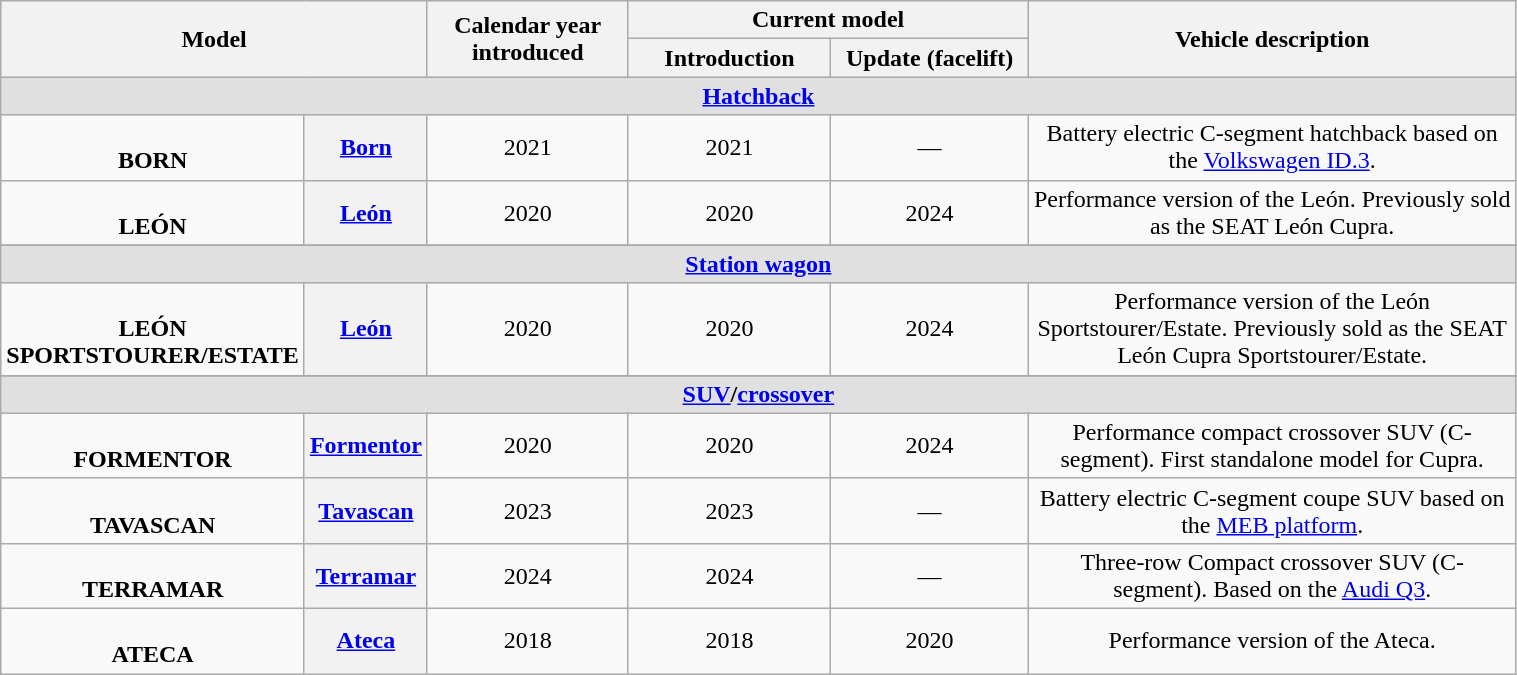<table class="wikitable" style="text-align: center; width: 80%">
<tr>
<th colspan="2" rowspan="2">Model</th>
<th rowspan="2" width="14%">Calendar year<br>introduced</th>
<th colspan="2">Current model</th>
<th rowspan="2" width="35%">Vehicle description</th>
</tr>
<tr>
<th width="14%">Introduction</th>
<th width="14%">Update (facelift)</th>
</tr>
<tr bgcolor="#e0e0e0">
<td colspan="6"><strong><a href='#'>Hatchback</a></strong></td>
</tr>
<tr>
<td><br><strong>BORN</strong></td>
<th scope="row"><a href='#'>Born</a></th>
<td>2021</td>
<td>2021</td>
<td>—</td>
<td>Battery electric C-segment hatchback based on the <a href='#'>Volkswagen ID.3</a>.</td>
</tr>
<tr>
<td><br><strong>LEÓN</strong></td>
<th scope="row"><a href='#'>León</a></th>
<td>2020</td>
<td>2020</td>
<td>2024</td>
<td>Performance version of the León. Previously sold as the SEAT León Cupra.</td>
</tr>
<tr>
</tr>
<tr bgcolor="#e0e0e0">
<td colspan="6"><strong><a href='#'>Station wagon</a></strong></td>
</tr>
<tr>
<td><br><strong>LEÓN SPORTSTOURER/ESTATE</strong></td>
<th scope="row"><a href='#'>León</a></th>
<td>2020</td>
<td>2020</td>
<td>2024</td>
<td>Performance version of the León Sportstourer/Estate. Previously sold as the SEAT León Cupra Sportstourer/Estate.</td>
</tr>
<tr>
</tr>
<tr bgcolor="#e0e0e0">
<td colspan="6"><strong><a href='#'>SUV</a>/<a href='#'>crossover</a></strong></td>
</tr>
<tr>
<td><br><strong>FORMENTOR</strong></td>
<th scope="row"><a href='#'>Formentor</a></th>
<td>2020</td>
<td>2020</td>
<td>2024</td>
<td>Performance compact crossover SUV (C-segment). First standalone model for Cupra.</td>
</tr>
<tr>
<td><br><strong>TAVASCAN</strong></td>
<th scope="row"><a href='#'>Tavascan</a></th>
<td>2023</td>
<td>2023</td>
<td>—</td>
<td>Battery electric C-segment coupe SUV based on the <a href='#'>MEB platform</a>.</td>
</tr>
<tr>
<td><br><strong>TERRAMAR</strong></td>
<th scope="row"><a href='#'>Terramar</a></th>
<td>2024</td>
<td>2024</td>
<td>—</td>
<td>Three-row Compact crossover SUV (C-segment). Based on the <a href='#'>Audi Q3</a>.</td>
</tr>
<tr>
<td><br><strong>ATECA</strong></td>
<th scope="row"><a href='#'>Ateca</a></th>
<td>2018</td>
<td>2018</td>
<td>2020</td>
<td>Performance version of the Ateca.</td>
</tr>
</table>
